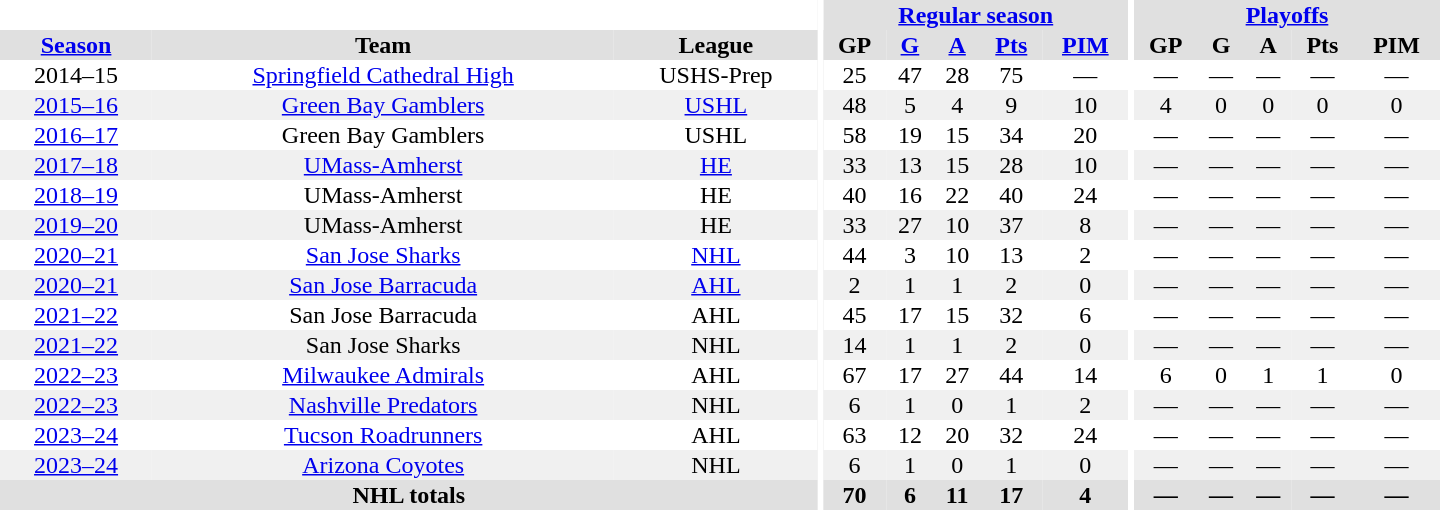<table border="0" cellpadding="1" cellspacing="0" style="text-align:center; width:60em">
<tr bgcolor="#e0e0e0">
<th colspan="3" bgcolor="#ffffff"></th>
<th rowspan="99" bgcolor="#ffffff"></th>
<th colspan="5"><a href='#'>Regular season</a></th>
<th rowspan="99" bgcolor="#ffffff"></th>
<th colspan="5"><a href='#'>Playoffs</a></th>
</tr>
<tr bgcolor="#e0e0e0">
<th><a href='#'>Season</a></th>
<th>Team</th>
<th>League</th>
<th>GP</th>
<th><a href='#'>G</a></th>
<th><a href='#'>A</a></th>
<th><a href='#'>Pts</a></th>
<th><a href='#'>PIM</a></th>
<th>GP</th>
<th>G</th>
<th>A</th>
<th>Pts</th>
<th>PIM</th>
</tr>
<tr>
<td>2014–15</td>
<td><a href='#'>Springfield Cathedral High</a></td>
<td>USHS-Prep</td>
<td>25</td>
<td>47</td>
<td>28</td>
<td>75</td>
<td>—</td>
<td>—</td>
<td>—</td>
<td>—</td>
<td>—</td>
<td>—</td>
</tr>
<tr bgcolor="#f0f0f0">
<td><a href='#'>2015–16</a></td>
<td><a href='#'>Green Bay Gamblers</a></td>
<td><a href='#'>USHL</a></td>
<td>48</td>
<td>5</td>
<td>4</td>
<td>9</td>
<td>10</td>
<td>4</td>
<td>0</td>
<td>0</td>
<td>0</td>
<td>0</td>
</tr>
<tr>
<td><a href='#'>2016–17</a></td>
<td>Green Bay Gamblers</td>
<td>USHL</td>
<td>58</td>
<td>19</td>
<td>15</td>
<td>34</td>
<td>20</td>
<td>—</td>
<td>—</td>
<td>—</td>
<td>—</td>
<td>—</td>
</tr>
<tr bgcolor="#f0f0f0">
<td><a href='#'>2017–18</a></td>
<td><a href='#'>UMass-Amherst</a></td>
<td><a href='#'>HE</a></td>
<td>33</td>
<td>13</td>
<td>15</td>
<td>28</td>
<td>10</td>
<td>—</td>
<td>—</td>
<td>—</td>
<td>—</td>
<td>—</td>
</tr>
<tr>
<td><a href='#'>2018–19</a></td>
<td>UMass-Amherst</td>
<td>HE</td>
<td>40</td>
<td>16</td>
<td>22</td>
<td>40</td>
<td>24</td>
<td>—</td>
<td>—</td>
<td>—</td>
<td>—</td>
<td>—</td>
</tr>
<tr bgcolor="#f0f0f0">
<td><a href='#'>2019–20</a></td>
<td>UMass-Amherst</td>
<td>HE</td>
<td>33</td>
<td>27</td>
<td>10</td>
<td>37</td>
<td>8</td>
<td>—</td>
<td>—</td>
<td>—</td>
<td>—</td>
<td>—</td>
</tr>
<tr>
<td><a href='#'>2020–21</a></td>
<td><a href='#'>San Jose Sharks</a></td>
<td><a href='#'>NHL</a></td>
<td>44</td>
<td>3</td>
<td>10</td>
<td>13</td>
<td>2</td>
<td>—</td>
<td>—</td>
<td>—</td>
<td>—</td>
<td>—</td>
</tr>
<tr bgcolor="#f0f0f0">
<td><a href='#'>2020–21</a></td>
<td><a href='#'>San Jose Barracuda</a></td>
<td><a href='#'>AHL</a></td>
<td>2</td>
<td>1</td>
<td>1</td>
<td>2</td>
<td>0</td>
<td>—</td>
<td>—</td>
<td>—</td>
<td>—</td>
<td>—</td>
</tr>
<tr>
<td><a href='#'>2021–22</a></td>
<td>San Jose Barracuda</td>
<td>AHL</td>
<td>45</td>
<td>17</td>
<td>15</td>
<td>32</td>
<td>6</td>
<td>—</td>
<td>—</td>
<td>—</td>
<td>—</td>
<td>—</td>
</tr>
<tr bgcolor="#f0f0f0">
<td><a href='#'>2021–22</a></td>
<td>San Jose Sharks</td>
<td>NHL</td>
<td>14</td>
<td>1</td>
<td>1</td>
<td>2</td>
<td>0</td>
<td>—</td>
<td>—</td>
<td>—</td>
<td>—</td>
<td>—</td>
</tr>
<tr>
<td><a href='#'>2022–23</a></td>
<td><a href='#'>Milwaukee Admirals</a></td>
<td>AHL</td>
<td>67</td>
<td>17</td>
<td>27</td>
<td>44</td>
<td>14</td>
<td>6</td>
<td>0</td>
<td>1</td>
<td>1</td>
<td>0</td>
</tr>
<tr bgcolor="#f0f0f0">
<td><a href='#'>2022–23</a></td>
<td><a href='#'>Nashville Predators</a></td>
<td>NHL</td>
<td>6</td>
<td>1</td>
<td>0</td>
<td>1</td>
<td>2</td>
<td>—</td>
<td>—</td>
<td>—</td>
<td>—</td>
<td>—</td>
</tr>
<tr>
<td><a href='#'>2023–24</a></td>
<td><a href='#'>Tucson Roadrunners</a></td>
<td>AHL</td>
<td>63</td>
<td>12</td>
<td>20</td>
<td>32</td>
<td>24</td>
<td>—</td>
<td>—</td>
<td>—</td>
<td>—</td>
<td>—</td>
</tr>
<tr bgcolor="#f0f0f0">
<td><a href='#'>2023–24</a></td>
<td><a href='#'>Arizona Coyotes</a></td>
<td>NHL</td>
<td>6</td>
<td>1</td>
<td>0</td>
<td>1</td>
<td>0</td>
<td>—</td>
<td>—</td>
<td>—</td>
<td>—</td>
<td>—</td>
</tr>
<tr bgcolor="#e0e0e0">
<th colspan="3">NHL totals</th>
<th>70</th>
<th>6</th>
<th>11</th>
<th>17</th>
<th>4</th>
<th>—</th>
<th>—</th>
<th>—</th>
<th>—</th>
<th>—</th>
</tr>
</table>
